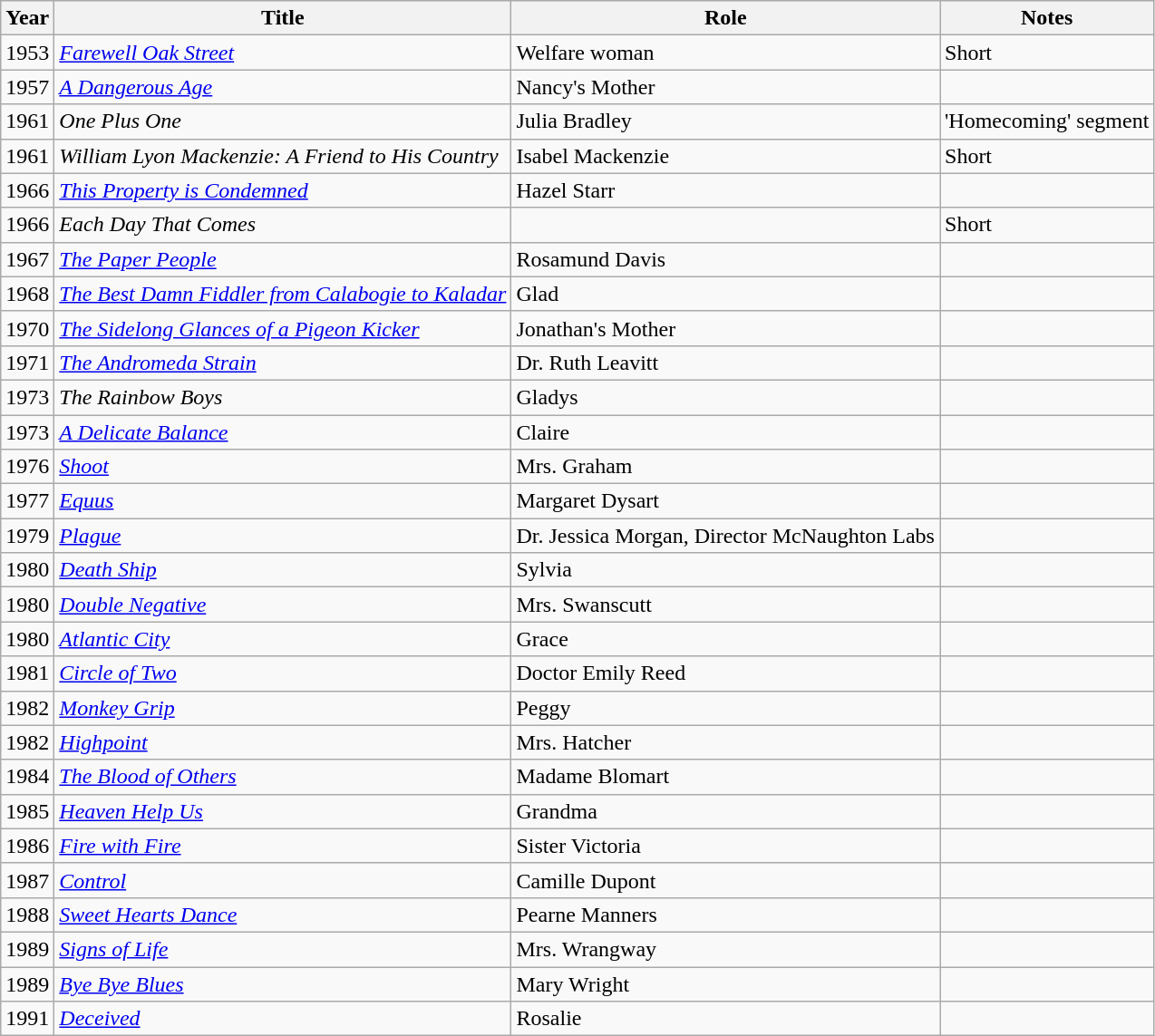<table class="wikitable sortable">
<tr>
<th>Year</th>
<th>Title</th>
<th>Role</th>
<th class="unsortable">Notes</th>
</tr>
<tr>
<td>1953</td>
<td><em><a href='#'>Farewell Oak Street</a></em></td>
<td>Welfare woman</td>
<td>Short</td>
</tr>
<tr>
<td>1957</td>
<td data-sort-value="Dangerous Age, The"><em><a href='#'>A Dangerous Age</a></em></td>
<td>Nancy's Mother</td>
<td></td>
</tr>
<tr>
<td>1961</td>
<td><em>One Plus One</em></td>
<td>Julia Bradley</td>
<td>'Homecoming' segment</td>
</tr>
<tr>
<td>1961</td>
<td><em>William Lyon Mackenzie: A Friend to His Country</em></td>
<td>Isabel Mackenzie</td>
<td>Short</td>
</tr>
<tr>
<td>1966</td>
<td><em><a href='#'>This Property is Condemned</a></em></td>
<td>Hazel Starr</td>
<td></td>
</tr>
<tr>
<td>1966</td>
<td><em>Each Day That Comes</em></td>
<td></td>
<td>Short</td>
</tr>
<tr>
<td>1967</td>
<td data-sort-value="Paper People, The"><em><a href='#'>The Paper People</a></em></td>
<td>Rosamund Davis</td>
<td></td>
</tr>
<tr>
<td>1968</td>
<td data-sort-value="Best Damn Fiddler from Calabogie to Kaladar, The"><em><a href='#'>The Best Damn Fiddler from Calabogie to Kaladar</a></em></td>
<td>Glad</td>
<td></td>
</tr>
<tr>
<td>1970</td>
<td data-sort-value="Sidelong Glances of a Pigeon Kicker, The"><em><a href='#'>The Sidelong Glances of a Pigeon Kicker</a></em></td>
<td>Jonathan's Mother</td>
<td></td>
</tr>
<tr>
<td>1971</td>
<td data-sort-value="Andromeda Strain, The"><em><a href='#'>The Andromeda Strain</a></em></td>
<td>Dr. Ruth Leavitt</td>
<td></td>
</tr>
<tr>
<td>1973</td>
<td data-sort-value="Rainbow Boys, The"><em>The Rainbow Boys</em></td>
<td>Gladys</td>
<td></td>
</tr>
<tr>
<td>1973</td>
<td data-sort-value="Delicate Balance, A"><em><a href='#'>A Delicate Balance</a></em></td>
<td>Claire</td>
<td></td>
</tr>
<tr>
<td>1976</td>
<td><em><a href='#'>Shoot</a></em></td>
<td>Mrs. Graham</td>
<td></td>
</tr>
<tr>
<td>1977</td>
<td><em><a href='#'>Equus</a></em></td>
<td>Margaret Dysart</td>
<td></td>
</tr>
<tr>
<td>1979</td>
<td><em><a href='#'>Plague</a></em></td>
<td>Dr. Jessica Morgan, Director McNaughton Labs</td>
<td></td>
</tr>
<tr>
<td>1980</td>
<td><em><a href='#'>Death Ship</a></em></td>
<td>Sylvia</td>
<td></td>
</tr>
<tr>
<td>1980</td>
<td><em><a href='#'>Double Negative</a></em></td>
<td>Mrs. Swanscutt</td>
<td></td>
</tr>
<tr>
<td>1980</td>
<td><em><a href='#'>Atlantic City</a></em></td>
<td>Grace</td>
<td></td>
</tr>
<tr>
<td>1981</td>
<td><em><a href='#'>Circle of Two</a></em></td>
<td>Doctor Emily Reed</td>
<td></td>
</tr>
<tr>
<td>1982</td>
<td><em><a href='#'>Monkey Grip</a></em></td>
<td>Peggy</td>
<td></td>
</tr>
<tr>
<td>1982</td>
<td><em><a href='#'>Highpoint</a></em></td>
<td>Mrs. Hatcher</td>
<td></td>
</tr>
<tr>
<td>1984</td>
<td data-sort-value="Blood of Others, The"><em><a href='#'>The Blood of Others</a></em></td>
<td>Madame Blomart</td>
<td></td>
</tr>
<tr>
<td>1985</td>
<td><em><a href='#'>Heaven Help Us</a></em></td>
<td>Grandma</td>
<td></td>
</tr>
<tr>
<td>1986</td>
<td><em><a href='#'>Fire with Fire</a></em></td>
<td>Sister Victoria</td>
<td></td>
</tr>
<tr>
<td>1987</td>
<td><em><a href='#'>Control</a></em></td>
<td>Camille Dupont</td>
<td></td>
</tr>
<tr>
<td>1988</td>
<td><em><a href='#'>Sweet Hearts Dance</a></em></td>
<td>Pearne Manners</td>
<td></td>
</tr>
<tr>
<td>1989</td>
<td><em><a href='#'>Signs of Life</a></em></td>
<td>Mrs. Wrangway</td>
<td></td>
</tr>
<tr>
<td>1989</td>
<td><em><a href='#'>Bye Bye Blues</a></em></td>
<td>Mary Wright</td>
<td></td>
</tr>
<tr>
<td>1991</td>
<td><em><a href='#'>Deceived</a></em></td>
<td>Rosalie</td>
<td></td>
</tr>
</table>
